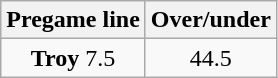<table class="wikitable">
<tr align="center">
<th style=>Pregame line</th>
<th style=>Over/under</th>
</tr>
<tr align="center">
<td><strong>Troy</strong> 7.5</td>
<td>44.5</td>
</tr>
</table>
